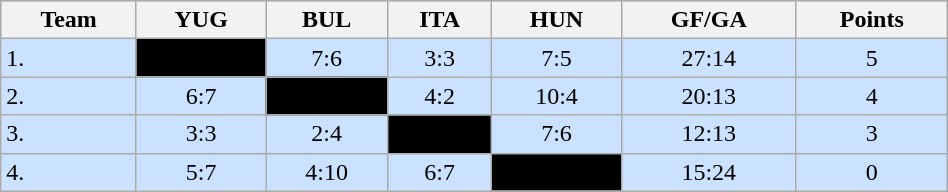<table class="wikitable" bgcolor="#EFEFFF" width="50%">
<tr bgcolor="#BCD2EE">
<th>Team</th>
<th>YUG</th>
<th>BUL</th>
<th>ITA</th>
<th>HUN</th>
<th>GF/GA</th>
<th>Points</th>
</tr>
<tr bgcolor="#CAE1FF" align="center">
<td align="left">1. </td>
<td style="background:#000000;"></td>
<td>7:6</td>
<td>3:3</td>
<td>7:5</td>
<td>27:14</td>
<td>5</td>
</tr>
<tr bgcolor="#CAE1FF" align="center">
<td align="left">2. </td>
<td>6:7</td>
<td style="background:#000000;"></td>
<td>4:2</td>
<td>10:4</td>
<td>20:13</td>
<td>4</td>
</tr>
<tr bgcolor="#CAE1FF" align="center">
<td align="left">3. </td>
<td>3:3</td>
<td>2:4</td>
<td style="background:#000000;"></td>
<td>7:6</td>
<td>12:13</td>
<td>3</td>
</tr>
<tr bgcolor="#CAE1FF" align="center">
<td align="left">4. </td>
<td>5:7</td>
<td>4:10</td>
<td>6:7</td>
<td style="background:#000000;"></td>
<td>15:24</td>
<td>0</td>
</tr>
</table>
